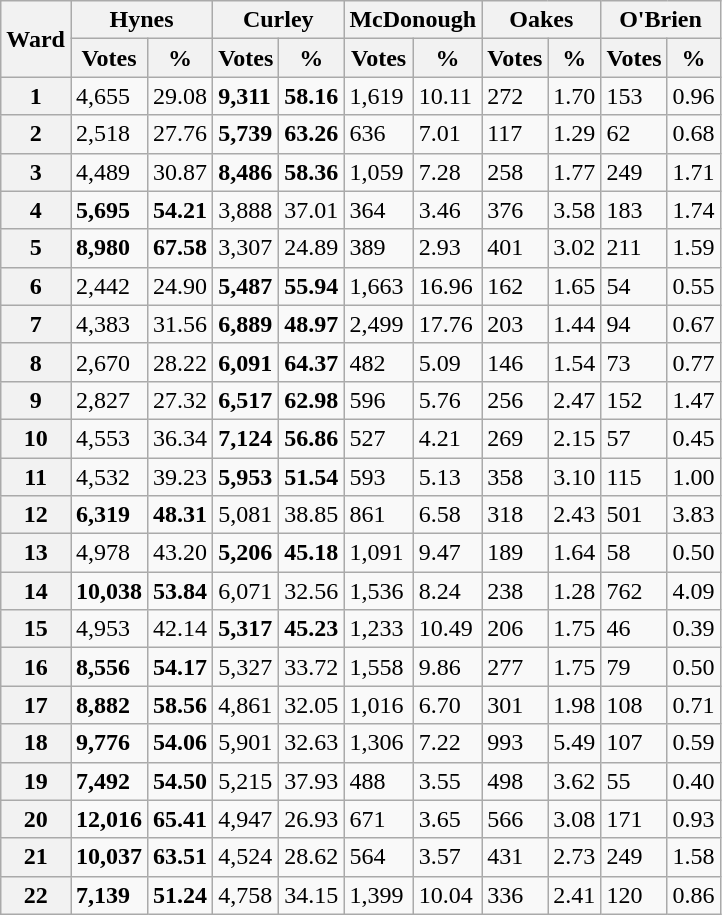<table class="wikitable">
<tr>
<th rowspan="2">Ward</th>
<th colspan="2">Hynes</th>
<th colspan="2">Curley</th>
<th colspan="2">McDonough</th>
<th colspan="2">Oakes</th>
<th colspan="2">O'Brien</th>
</tr>
<tr>
<th>Votes</th>
<th>%</th>
<th>Votes</th>
<th>%</th>
<th>Votes</th>
<th>%</th>
<th>Votes</th>
<th>%</th>
<th>Votes</th>
<th>%</th>
</tr>
<tr>
<th>1</th>
<td>4,655</td>
<td>29.08</td>
<td><strong>9,311</strong></td>
<td><strong>58.16</strong></td>
<td>1,619</td>
<td>10.11</td>
<td>272</td>
<td>1.70</td>
<td>153</td>
<td>0.96</td>
</tr>
<tr>
<th>2</th>
<td>2,518</td>
<td>27.76</td>
<td><strong>5,739</strong></td>
<td><strong>63.26</strong></td>
<td>636</td>
<td>7.01</td>
<td>117</td>
<td>1.29</td>
<td>62</td>
<td>0.68</td>
</tr>
<tr>
<th>3</th>
<td>4,489</td>
<td>30.87</td>
<td><strong>8,486</strong></td>
<td><strong>58.36</strong></td>
<td>1,059</td>
<td>7.28</td>
<td>258</td>
<td>1.77</td>
<td>249</td>
<td>1.71</td>
</tr>
<tr>
<th>4</th>
<td><strong>5,695</strong></td>
<td><strong>54.21</strong></td>
<td>3,888</td>
<td>37.01</td>
<td>364</td>
<td>3.46</td>
<td>376</td>
<td>3.58</td>
<td>183</td>
<td>1.74</td>
</tr>
<tr>
<th>5</th>
<td><strong>8,980</strong></td>
<td><strong>67.58</strong></td>
<td>3,307</td>
<td>24.89</td>
<td>389</td>
<td>2.93</td>
<td>401</td>
<td>3.02</td>
<td>211</td>
<td>1.59</td>
</tr>
<tr>
<th>6</th>
<td>2,442</td>
<td>24.90</td>
<td><strong>5,487</strong></td>
<td><strong>55.94</strong></td>
<td>1,663</td>
<td>16.96</td>
<td>162</td>
<td>1.65</td>
<td>54</td>
<td>0.55</td>
</tr>
<tr>
<th>7</th>
<td>4,383</td>
<td>31.56</td>
<td><strong>6,889</strong></td>
<td><strong>48.97</strong></td>
<td>2,499</td>
<td>17.76</td>
<td>203</td>
<td>1.44</td>
<td>94</td>
<td>0.67</td>
</tr>
<tr>
<th>8</th>
<td>2,670</td>
<td>28.22</td>
<td><strong>6,091</strong></td>
<td><strong>64.37</strong></td>
<td>482</td>
<td>5.09</td>
<td>146</td>
<td>1.54</td>
<td>73</td>
<td>0.77</td>
</tr>
<tr>
<th>9</th>
<td>2,827</td>
<td>27.32</td>
<td><strong>6,517</strong></td>
<td><strong>62.98</strong></td>
<td>596</td>
<td>5.76</td>
<td>256</td>
<td>2.47</td>
<td>152</td>
<td>1.47</td>
</tr>
<tr>
<th>10</th>
<td>4,553</td>
<td>36.34</td>
<td><strong>7,124</strong></td>
<td><strong>56.86</strong></td>
<td>527</td>
<td>4.21</td>
<td>269</td>
<td>2.15</td>
<td>57</td>
<td>0.45</td>
</tr>
<tr>
<th>11</th>
<td>4,532</td>
<td>39.23</td>
<td><strong>5,953</strong></td>
<td><strong>51.54</strong></td>
<td>593</td>
<td>5.13</td>
<td>358</td>
<td>3.10</td>
<td>115</td>
<td>1.00</td>
</tr>
<tr>
<th>12</th>
<td><strong>6,319</strong></td>
<td><strong>48.31</strong></td>
<td>5,081</td>
<td>38.85</td>
<td>861</td>
<td>6.58</td>
<td>318</td>
<td>2.43</td>
<td>501</td>
<td>3.83</td>
</tr>
<tr>
<th>13</th>
<td>4,978</td>
<td>43.20</td>
<td><strong>5,206</strong></td>
<td><strong>45.18</strong></td>
<td>1,091</td>
<td>9.47</td>
<td>189</td>
<td>1.64</td>
<td>58</td>
<td>0.50</td>
</tr>
<tr>
<th>14</th>
<td><strong>10,038</strong></td>
<td><strong>53.84</strong></td>
<td>6,071</td>
<td>32.56</td>
<td>1,536</td>
<td>8.24</td>
<td>238</td>
<td>1.28</td>
<td>762</td>
<td>4.09</td>
</tr>
<tr>
<th>15</th>
<td>4,953</td>
<td>42.14</td>
<td><strong>5,317</strong></td>
<td><strong>45.23</strong></td>
<td>1,233</td>
<td>10.49</td>
<td>206</td>
<td>1.75</td>
<td>46</td>
<td>0.39</td>
</tr>
<tr>
<th>16</th>
<td><strong>8,556</strong></td>
<td><strong>54.17</strong></td>
<td>5,327</td>
<td>33.72</td>
<td>1,558</td>
<td>9.86</td>
<td>277</td>
<td>1.75</td>
<td>79</td>
<td>0.50</td>
</tr>
<tr>
<th>17</th>
<td><strong>8,882</strong></td>
<td><strong>58.56</strong></td>
<td>4,861</td>
<td>32.05</td>
<td>1,016</td>
<td>6.70</td>
<td>301</td>
<td>1.98</td>
<td>108</td>
<td>0.71</td>
</tr>
<tr>
<th>18</th>
<td><strong>9,776</strong></td>
<td><strong>54.06</strong></td>
<td>5,901</td>
<td>32.63</td>
<td>1,306</td>
<td>7.22</td>
<td>993</td>
<td>5.49</td>
<td>107</td>
<td>0.59</td>
</tr>
<tr>
<th>19</th>
<td><strong>7,492</strong></td>
<td><strong>54.50</strong></td>
<td>5,215</td>
<td>37.93</td>
<td>488</td>
<td>3.55</td>
<td>498</td>
<td>3.62</td>
<td>55</td>
<td>0.40</td>
</tr>
<tr>
<th>20</th>
<td><strong>12,016</strong></td>
<td><strong>65.41</strong></td>
<td>4,947</td>
<td>26.93</td>
<td>671</td>
<td>3.65</td>
<td>566</td>
<td>3.08</td>
<td>171</td>
<td>0.93</td>
</tr>
<tr>
<th>21</th>
<td><strong>10,037</strong></td>
<td><strong>63.51</strong></td>
<td>4,524</td>
<td>28.62</td>
<td>564</td>
<td>3.57</td>
<td>431</td>
<td>2.73</td>
<td>249</td>
<td>1.58</td>
</tr>
<tr>
<th>22</th>
<td><strong>7,139</strong></td>
<td><strong>51.24</strong></td>
<td>4,758</td>
<td>34.15</td>
<td>1,399</td>
<td>10.04</td>
<td>336</td>
<td>2.41</td>
<td>120</td>
<td>0.86</td>
</tr>
</table>
